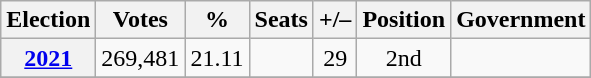<table class="wikitable" style="text-align: center;">
<tr>
<th>Election</th>
<th>Votes</th>
<th>%</th>
<th>Seats</th>
<th>+/–</th>
<th>Position</th>
<th>Government</th>
</tr>
<tr>
<th rowspan="1"><a href='#'>2021</a></th>
<td rowspan="1">269,481</td>
<td rowspan="1">21.11</td>
<td rowspan="1"></td>
<td rowspan="1"> 29</td>
<td rowspan="1"> 2nd</td>
<td></td>
</tr>
<tr>
</tr>
</table>
